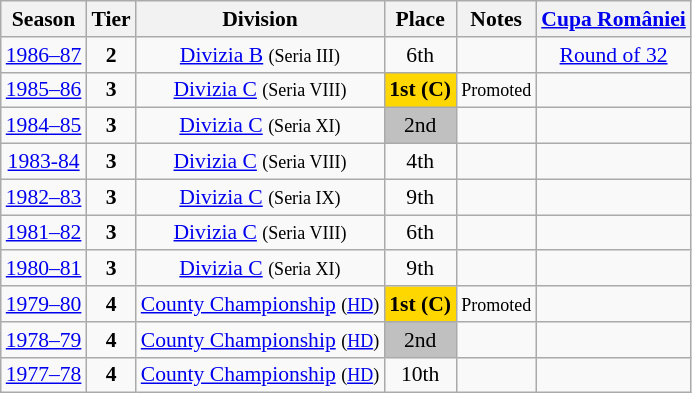<table class="wikitable" style="text-align:center; font-size:90%">
<tr>
<th>Season</th>
<th>Tier</th>
<th>Division</th>
<th>Place</th>
<th>Notes</th>
<th><a href='#'>Cupa României</a></th>
</tr>
<tr>
<td><a href='#'>1986–87</a></td>
<td><strong>2</strong></td>
<td><a href='#'>Divizia B</a> <small>(Seria III)</small></td>
<td>6th</td>
<td></td>
<td><a href='#'>Round of 32</a></td>
</tr>
<tr>
<td><a href='#'>1985–86</a></td>
<td><strong>3</strong></td>
<td><a href='#'>Divizia C</a> <small>(Seria VIII)</small></td>
<td align=center bgcolor=gold><strong>1st (C)</strong></td>
<td><small>Promoted</small></td>
<td></td>
</tr>
<tr>
<td><a href='#'>1984–85</a></td>
<td><strong>3</strong></td>
<td><a href='#'>Divizia C</a> <small>(Seria XI)</small></td>
<td align=center bgcolor=silver>2nd</td>
<td></td>
<td></td>
</tr>
<tr>
<td><a href='#'>1983-84</a></td>
<td><strong>3</strong></td>
<td><a href='#'>Divizia C</a> <small>(Seria VIII)</small></td>
<td>4th</td>
<td></td>
<td></td>
</tr>
<tr>
<td><a href='#'>1982–83</a></td>
<td><strong>3</strong></td>
<td><a href='#'>Divizia C</a> <small>(Seria IX)</small></td>
<td>9th</td>
<td></td>
<td></td>
</tr>
<tr>
<td><a href='#'>1981–82</a></td>
<td><strong>3</strong></td>
<td><a href='#'>Divizia C</a> <small>(Seria VIII)</small></td>
<td>6th</td>
<td></td>
<td></td>
</tr>
<tr>
<td><a href='#'>1980–81</a></td>
<td><strong>3</strong></td>
<td><a href='#'>Divizia C</a> <small>(Seria XI)</small></td>
<td>9th</td>
<td></td>
<td></td>
</tr>
<tr>
<td><a href='#'>1979–80</a></td>
<td><strong>4</strong></td>
<td><a href='#'>County Championship</a> <small>(<a href='#'>HD</a>)</small></td>
<td align=center bgcolor=gold><strong>1st (C)</strong></td>
<td><small>Promoted</small></td>
<td></td>
</tr>
<tr>
<td><a href='#'>1978–79</a></td>
<td><strong>4</strong></td>
<td><a href='#'>County Championship</a> <small>(<a href='#'>HD</a>)</small></td>
<td align=center bgcolor=silver>2nd</td>
<td></td>
<td></td>
</tr>
<tr>
<td><a href='#'>1977–78</a></td>
<td><strong>4</strong></td>
<td><a href='#'>County Championship</a> <small>(<a href='#'>HD</a>)</small></td>
<td>10th</td>
<td></td>
<td></td>
</tr>
</table>
